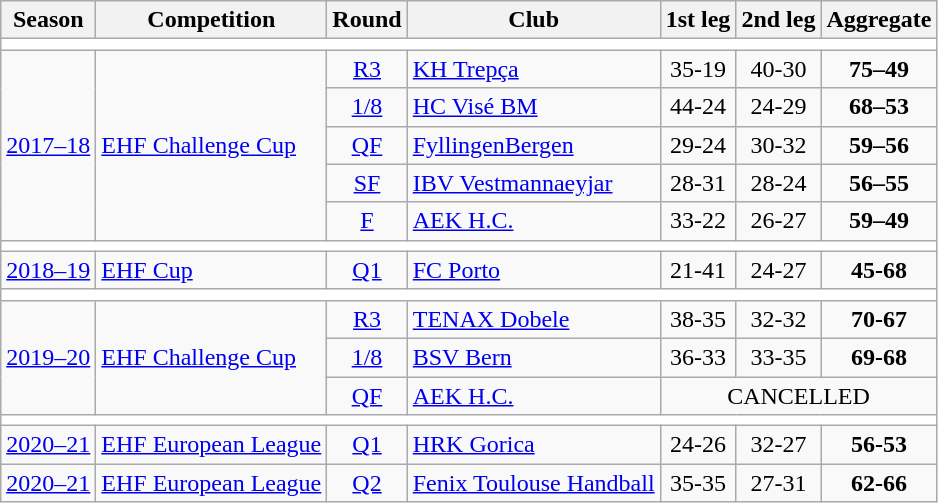<table class="wikitable">
<tr>
<th>Season</th>
<th>Competition</th>
<th>Round</th>
<th>Club</th>
<th>1st leg</th>
<th>2nd leg</th>
<th>Aggregate</th>
</tr>
<tr>
<td colspan="7" bgcolor=white></td>
</tr>
<tr>
<td rowspan="5"><a href='#'>2017–18</a></td>
<td rowspan="5"><a href='#'>EHF Challenge Cup</a></td>
<td style="text-align:center;"><a href='#'>R3</a></td>
<td>  <a href='#'>KH Trepça</a></td>
<td style="text-align:center;">35-19</td>
<td style="text-align:center;">40-30</td>
<td style="text-align:center;"><strong>75–49</strong></td>
</tr>
<tr>
<td style="text-align:center;"><a href='#'>1/8</a></td>
<td> <a href='#'>HC Visé BM</a></td>
<td style="text-align:center;">44-24</td>
<td style="text-align:center;">24-29</td>
<td style="text-align:center;"><strong>68–53</strong></td>
</tr>
<tr>
<td style="text-align:center;"><a href='#'>QF</a></td>
<td> <a href='#'>FyllingenBergen</a></td>
<td style="text-align:center;">29-24</td>
<td style="text-align:center;">30-32</td>
<td style="text-align:center;"><strong>59–56</strong></td>
</tr>
<tr>
<td style="text-align:center;"><a href='#'>SF</a></td>
<td> <a href='#'>IBV Vestmannaeyjar</a></td>
<td style="text-align:center;">28-31</td>
<td style="text-align:center;">28-24</td>
<td style="text-align:center;"><strong>56–55</strong></td>
</tr>
<tr>
<td style="text-align:center;"><a href='#'>F</a></td>
<td> <a href='#'>AEK H.C.</a></td>
<td style="text-align:center;">33-22</td>
<td style="text-align:center;">26-27</td>
<td style="text-align:center;"><strong>59–49</strong></td>
</tr>
<tr>
<td colspan="7" bgcolor=white></td>
</tr>
<tr>
<td><a href='#'>2018–19</a></td>
<td><a href='#'>EHF Cup</a></td>
<td style="text-align:center;"><a href='#'>Q1</a></td>
<td> <a href='#'>FC Porto</a></td>
<td style="text-align:center;">21-41</td>
<td style="text-align:center;">24-27</td>
<td style="text-align:center;"><strong>45-68</strong></td>
</tr>
<tr>
<td colspan="7" bgcolor=white></td>
</tr>
<tr>
<td rowspan="3"><a href='#'>2019–20</a></td>
<td rowspan="3"><a href='#'>EHF Challenge Cup</a></td>
<td style="text-align:center;"><a href='#'>R3</a></td>
<td> <a href='#'>TENAX Dobele</a></td>
<td style="text-align:center;">38-35</td>
<td style="text-align:center;">32-32</td>
<td style="text-align:center;"><strong>70-67</strong></td>
</tr>
<tr>
<td style="text-align:center;"><a href='#'>1/8</a></td>
<td> <a href='#'>BSV Bern</a></td>
<td style="text-align:center;">36-33</td>
<td style="text-align:center;">33-35</td>
<td style="text-align:center;"><strong>69-68</strong></td>
</tr>
<tr>
<td style="text-align:center;"><a href='#'>QF</a></td>
<td> <a href='#'>AEK H.C.</a></td>
<td colspan="3" style="text-align:center;">CANCELLED</td>
</tr>
<tr>
<td colspan="7" bgcolor=white></td>
</tr>
<tr>
<td rowspan="1"><a href='#'>2020–21</a></td>
<td rowspan="1"><a href='#'>EHF European League</a></td>
<td style="text-align:center;"><a href='#'>Q1</a></td>
<td> <a href='#'>HRK Gorica</a></td>
<td style="text-align:center;">24-26</td>
<td style="text-align:center;">32-27</td>
<td style="text-align:center;"><strong>56-53</strong></td>
</tr>
<tr>
<td rowspan="1"><a href='#'>2020–21</a></td>
<td rowspan="1"><a href='#'>EHF European League</a></td>
<td style="text-align:center;"><a href='#'>Q2</a></td>
<td> <a href='#'>Fenix Toulouse Handball</a></td>
<td style="text-align:center;">35-35</td>
<td style="text-align:center;">27-31</td>
<td style="text-align:center;"><strong>62-66</strong></td>
</tr>
</table>
